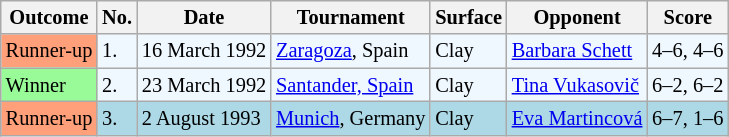<table class="wikitable" style="font-size:85%">
<tr>
<th>Outcome</th>
<th>No.</th>
<th>Date</th>
<th>Tournament</th>
<th>Surface</th>
<th>Opponent</th>
<th>Score</th>
</tr>
<tr bgcolor="#f0f8ff">
<td bgcolor="FFA07A">Runner-up</td>
<td>1.</td>
<td>16 March 1992</td>
<td><a href='#'>Zaragoza</a>, Spain</td>
<td>Clay</td>
<td> <a href='#'>Barbara Schett</a></td>
<td>4–6, 4–6</td>
</tr>
<tr bgcolor="#f0f8ff">
<td style="background:#98fb98;">Winner</td>
<td>2.</td>
<td>23 March 1992</td>
<td><a href='#'>Santander, Spain</a></td>
<td>Clay</td>
<td> <a href='#'>Tina Vukasovič</a></td>
<td>6–2, 6–2</td>
</tr>
<tr bgcolor="lightblue">
<td bgcolor="FFA07A">Runner-up</td>
<td>3.</td>
<td>2 August 1993</td>
<td><a href='#'>Munich</a>, Germany</td>
<td>Clay</td>
<td> <a href='#'>Eva Martincová</a></td>
<td>6–7, 1–6</td>
</tr>
</table>
